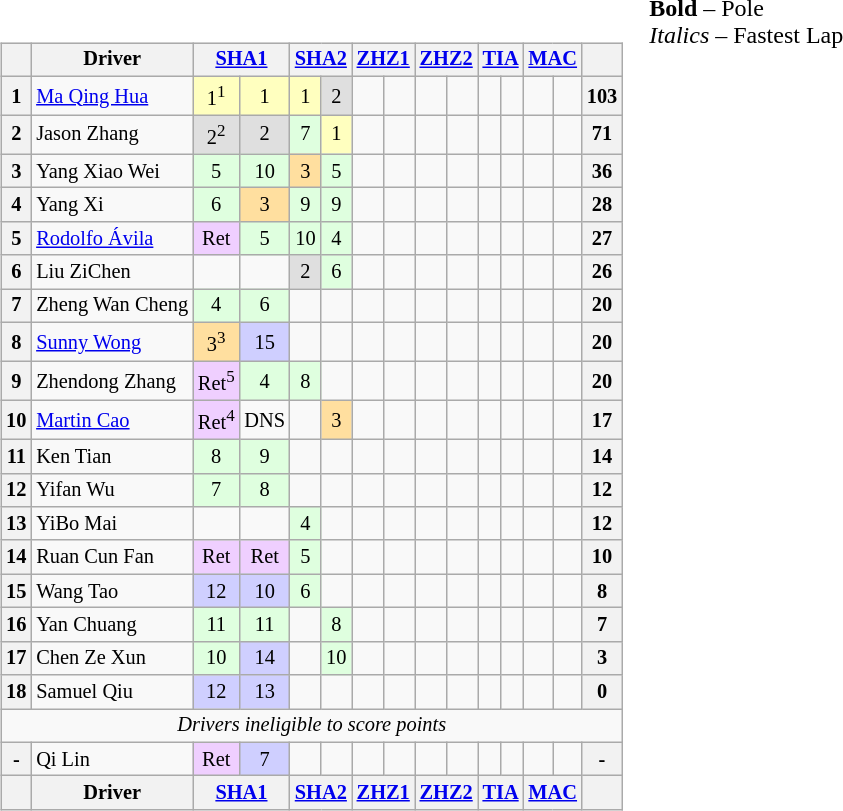<table>
<tr>
<td valign="top"><br><table align=left| class="wikitable" style="font-size: 85%; text-align: center">
<tr valign="top">
<th valign=middle></th>
<th valign=middle>Driver</th>
<th colspan=2><a href='#'>SHA1</a><br></th>
<th colspan=2><a href='#'>SHA2</a><br></th>
<th colspan=2><a href='#'>ZHZ1</a><br></th>
<th colspan=2><a href='#'>ZHZ2</a><br></th>
<th colspan=2><a href='#'>TIA</a><br></th>
<th colspan=2><a href='#'>MAC</a><br></th>
<th valign=middle> </th>
</tr>
<tr>
<th>1</th>
<td align="left"> <a href='#'>Ma Qing Hua</a></td>
<td style="background:#ffffbf;">1<sup>1</sup></td>
<td style="background:#ffffbf;">1</td>
<td style="background:#ffffbf;">1</td>
<td style="background:#dfdfdf;">2</td>
<td></td>
<td></td>
<td></td>
<td></td>
<td></td>
<td></td>
<td></td>
<td></td>
<th>103</th>
</tr>
<tr>
<th>2</th>
<td align="left"> Jason Zhang</td>
<td style="background:#dfdfdf;">2<sup>2</sup></td>
<td style="background:#dfdfdf;">2</td>
<td style="background:#dfffdf;">7</td>
<td style="background:#ffffbf;">1</td>
<td></td>
<td></td>
<td></td>
<td></td>
<td></td>
<td></td>
<td></td>
<td></td>
<th>71</th>
</tr>
<tr>
<th>3</th>
<td align="left"> Yang Xiao Wei</td>
<td style="background:#dfffdf;">5</td>
<td style="background:#dfffdf;">10</td>
<td style="background:#ffdf9f;">3</td>
<td style="background:#dfffdf;">5</td>
<td></td>
<td></td>
<td></td>
<td></td>
<td></td>
<td></td>
<td></td>
<td></td>
<th>36</th>
</tr>
<tr>
<th>4</th>
<td align="left"> Yang Xi</td>
<td style="background:#dfffdf;">6</td>
<td style="background:#ffdf9f;">3</td>
<td style="background:#dfffdf;">9</td>
<td style="background:#dfffdf;">9</td>
<td></td>
<td></td>
<td></td>
<td></td>
<td></td>
<td></td>
<td></td>
<td></td>
<th>28</th>
</tr>
<tr>
<th>5</th>
<td align="left"> <a href='#'>Rodolfo Ávila</a></td>
<td style="background:#efcfff;">Ret</td>
<td style="background:#dfffdf;">5</td>
<td style="background:#dfffdf;">10</td>
<td style="background:#dfffdf;">4</td>
<td></td>
<td></td>
<td></td>
<td></td>
<td></td>
<td></td>
<td></td>
<td></td>
<th>27</th>
</tr>
<tr>
<th>6</th>
<td align="left"> Liu ZiChen</td>
<td></td>
<td></td>
<td style="background:#dfdfdf;">2</td>
<td style="background:#dfffdf;">6</td>
<td></td>
<td></td>
<td></td>
<td></td>
<td></td>
<td></td>
<td></td>
<td></td>
<th>26</th>
</tr>
<tr>
<th>7</th>
<td align="left"> Zheng Wan Cheng</td>
<td style="background:#dfffdf;">4</td>
<td style="background:#dfffdf;">6</td>
<td></td>
<td></td>
<td></td>
<td></td>
<td></td>
<td></td>
<td></td>
<td></td>
<td></td>
<td></td>
<th>20</th>
</tr>
<tr>
<th>8</th>
<td align="left"> <a href='#'>Sunny Wong</a></td>
<td style="background:#ffdf9f;">3<sup>3</sup></td>
<td style="background:#cfcfff;">15</td>
<td></td>
<td></td>
<td></td>
<td></td>
<td></td>
<td></td>
<td></td>
<td></td>
<td></td>
<td></td>
<th>20</th>
</tr>
<tr>
<th>9</th>
<td align="left"> Zhendong Zhang</td>
<td style="background:#efcfff;">Ret<sup>5</sup></td>
<td style="background:#dfffdf;">4</td>
<td style="background:#dfffdf;">8</td>
<td></td>
<td></td>
<td></td>
<td></td>
<td></td>
<td></td>
<td></td>
<td></td>
<td></td>
<th>20</th>
</tr>
<tr>
<th>10</th>
<td align="left"> <a href='#'>Martin Cao</a></td>
<td style="background:#efcfff;">Ret<sup>4</sup></td>
<td>DNS</td>
<td></td>
<td style="background:#ffdf9f;">3</td>
<td></td>
<td></td>
<td></td>
<td></td>
<td></td>
<td></td>
<td></td>
<td></td>
<th>17</th>
</tr>
<tr>
<th>11</th>
<td align="left"> Ken Tian</td>
<td style="background:#dfffdf;">8</td>
<td style="background:#dfffdf;">9</td>
<td></td>
<td></td>
<td></td>
<td></td>
<td></td>
<td></td>
<td></td>
<td></td>
<td></td>
<td></td>
<th>14</th>
</tr>
<tr>
<th>12</th>
<td align="left"> Yifan Wu</td>
<td style="background:#dfffdf;">7</td>
<td style="background:#dfffdf;">8</td>
<td></td>
<td></td>
<td></td>
<td></td>
<td></td>
<td></td>
<td></td>
<td></td>
<td></td>
<td></td>
<th>12</th>
</tr>
<tr>
<th>13</th>
<td align="left"> YiBo Mai</td>
<td></td>
<td></td>
<td style="background:#dfffdf;">4</td>
<td></td>
<td></td>
<td></td>
<td></td>
<td></td>
<td></td>
<td></td>
<td></td>
<td></td>
<th>12</th>
</tr>
<tr>
<th>14</th>
<td align="left"> Ruan Cun Fan</td>
<td style="background:#efcfff;">Ret</td>
<td style="background:#efcfff;">Ret</td>
<td style="background:#dfffdf;">5</td>
<td></td>
<td></td>
<td></td>
<td></td>
<td></td>
<td></td>
<td></td>
<td></td>
<td></td>
<th>10</th>
</tr>
<tr>
<th>15</th>
<td align="left"> Wang Tao</td>
<td style="background:#cfcfff;">12</td>
<td style="background:#cfcfff;">10</td>
<td style="background:#dfffdf;">6</td>
<td></td>
<td></td>
<td></td>
<td></td>
<td></td>
<td></td>
<td></td>
<td></td>
<td></td>
<th>8</th>
</tr>
<tr>
<th>16</th>
<td align="left"> Yan Chuang</td>
<td style="background:#dfffdf;">11</td>
<td style="background:#dfffdf;">11</td>
<td></td>
<td style="background:#dfffdf;">8</td>
<td></td>
<td></td>
<td></td>
<td></td>
<td></td>
<td></td>
<td></td>
<td></td>
<th>7</th>
</tr>
<tr>
<th>17</th>
<td align="left"> Chen Ze Xun</td>
<td style="background:#dfffdf;">10</td>
<td style="background:#cfcfff;">14</td>
<td></td>
<td style="background:#dfffdf;">10</td>
<td></td>
<td></td>
<td></td>
<td></td>
<td></td>
<td></td>
<td></td>
<td></td>
<th>3</th>
</tr>
<tr>
<th>18</th>
<td align="left"> Samuel Qiu</td>
<td style="background:#cfcfff;">12</td>
<td style="background:#cfcfff;">13</td>
<td></td>
<td></td>
<td></td>
<td></td>
<td></td>
<td></td>
<td></td>
<td></td>
<td></td>
<td></td>
<th>0</th>
</tr>
<tr>
<td colspan="15"><em>Drivers ineligible to score points</em></td>
</tr>
<tr>
<th>-</th>
<td align="left"> Qi Lin</td>
<td style="background:#efcfff;">Ret</td>
<td style="background:#cfcfff;">7</td>
<td></td>
<td></td>
<td></td>
<td></td>
<td></td>
<td></td>
<td></td>
<td></td>
<td></td>
<td></td>
<th>-</th>
</tr>
<tr>
<th valign=middle></th>
<th valign=middle>Driver</th>
<th colspan=2><a href='#'>SHA1</a><br></th>
<th colspan=2><a href='#'>SHA2</a><br></th>
<th colspan=2><a href='#'>ZHZ1</a><br></th>
<th colspan=2><a href='#'>ZHZ2</a><br></th>
<th colspan=2><a href='#'>TIA</a><br></th>
<th colspan=2><a href='#'>MAC</a><br></th>
<th valign=middle> </th>
</tr>
</table>
</td>
<td valign="top"><span><strong>Bold</strong> – Pole</span><br><span><em>Italics</em> – Fastest Lap</span></td>
</tr>
</table>
